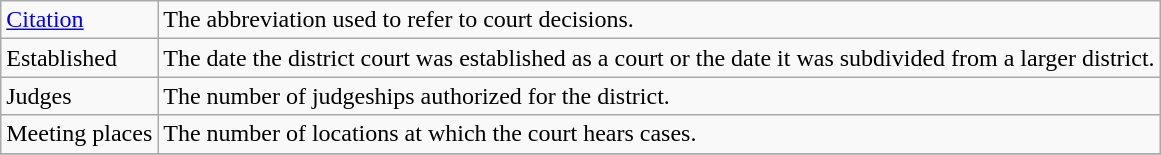<table class="wikitable unsortable">
<tr style="white-space:nowrap;">
<td><a href='#'>Citation</a></td>
<td>The abbreviation used to refer to court decisions.</td>
</tr>
<tr>
<td>Established</td>
<td>The date the district court was established as a court or the date it was subdivided from a larger district.</td>
</tr>
<tr>
<td>Judges</td>
<td>The number of judgeships authorized for the district.</td>
</tr>
<tr>
<td>Meeting places</td>
<td>The number of locations at which the court hears cases.</td>
</tr>
<tr>
</tr>
</table>
